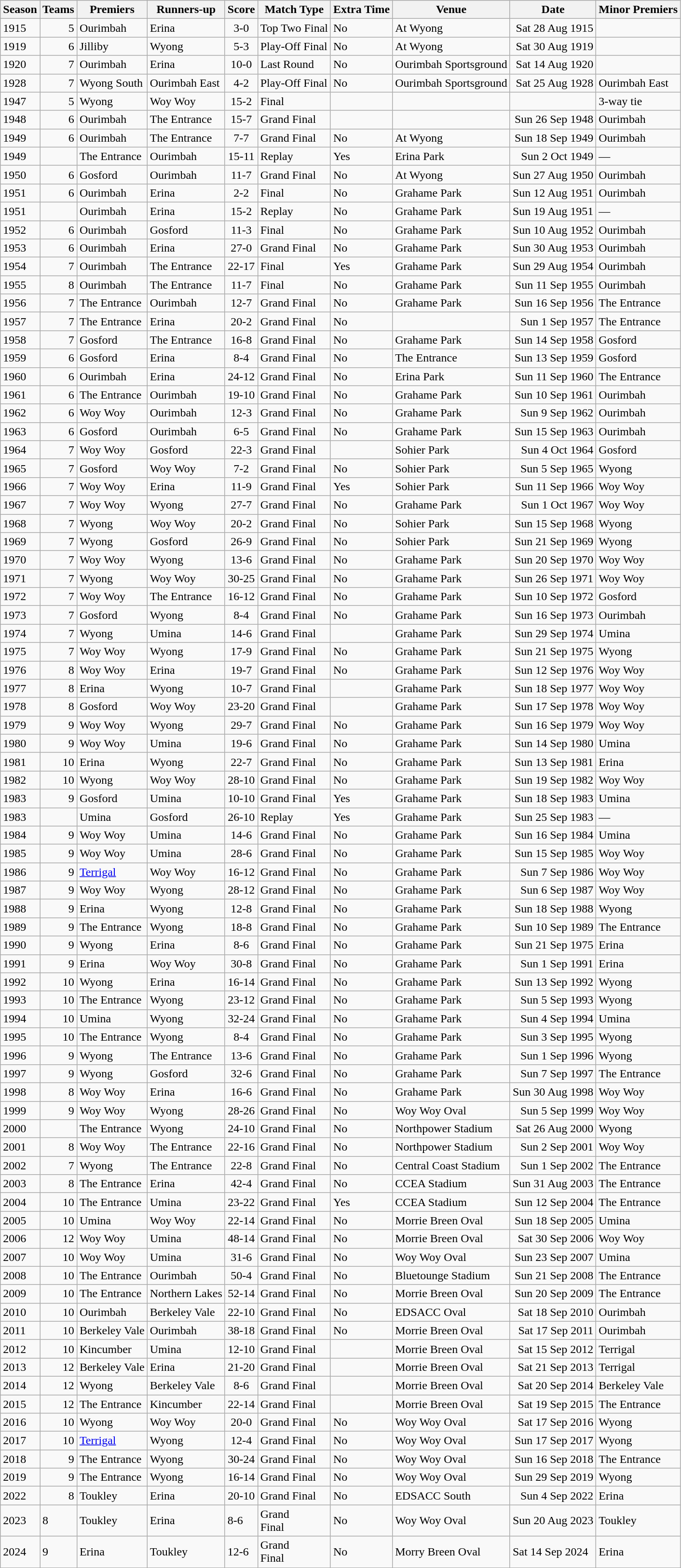<table class="wikitable sortable">
<tr>
<th>Season</th>
<th>Teams</th>
<th>Premiers</th>
<th>Runners-up</th>
<th>Score</th>
<th>Match Type</th>
<th>Extra Time</th>
<th>Venue</th>
<th>Date</th>
<th>Minor Premiers</th>
</tr>
<tr>
<td>1915</td>
<td style="text-align:right;">5</td>
<td> Ourimbah</td>
<td> Erina</td>
<td style="text-align:center;">3-0</td>
<td>Top Two Final</td>
<td>No</td>
<td>At Wyong</td>
<td style="text-align:right;">Sat 28 Aug 1915</td>
<td></td>
</tr>
<tr>
<td>1919</td>
<td style="text-align:right;">6</td>
<td> Jilliby</td>
<td> Wyong</td>
<td style="text-align:center;">5-3</td>
<td>Play-Off Final</td>
<td>No</td>
<td>At Wyong</td>
<td style="text-align:right;">Sat 30 Aug 1919</td>
<td></td>
</tr>
<tr>
<td>1920</td>
<td style="text-align:right;">7</td>
<td> Ourimbah</td>
<td> Erina</td>
<td style="text-align:center;">10-0</td>
<td>Last Round</td>
<td>No</td>
<td>Ourimbah Sportsground</td>
<td style="text-align:right;">Sat 14 Aug 1920</td>
<td></td>
</tr>
<tr>
<td>1928</td>
<td style="text-align:right;">7</td>
<td>  Wyong South</td>
<td>  Ourimbah East</td>
<td style="text-align:center;">4-2</td>
<td>Play-Off Final</td>
<td>No</td>
<td>Ourimbah Sportsground</td>
<td style="text-align:right;">Sat 25 Aug 1928</td>
<td>Ourimbah East</td>
</tr>
<tr>
<td>1947</td>
<td style="text-align:right;">5</td>
<td> Wyong</td>
<td> Woy Woy</td>
<td style="text-align:center;">15-2</td>
<td>Final</td>
<td></td>
<td></td>
<td style="text-align:right;"></td>
<td>3-way tie</td>
</tr>
<tr>
<td>1948</td>
<td style="text-align:right;">6</td>
<td> Ourimbah</td>
<td> The Entrance</td>
<td style="text-align:center;">15-7</td>
<td>Grand Final</td>
<td></td>
<td></td>
<td style="text-align:right;">Sun 26 Sep 1948</td>
<td>Ourimbah</td>
</tr>
<tr>
<td>1949</td>
<td style="text-align:right;">6</td>
<td> Ourimbah</td>
<td> The Entrance</td>
<td style="text-align:center;">7-7</td>
<td>Grand Final</td>
<td>No</td>
<td>At Wyong</td>
<td style="text-align:right;">Sun 18 Sep 1949</td>
<td>Ourimbah</td>
</tr>
<tr>
<td>1949</td>
<td style="text-align:right;"></td>
<td> The Entrance</td>
<td> Ourimbah</td>
<td style="text-align:center;">15-11</td>
<td>Replay</td>
<td>Yes</td>
<td>Erina Park</td>
<td style="text-align:right;">Sun 2 Oct 1949</td>
<td>—</td>
</tr>
<tr>
<td>1950</td>
<td style="text-align:right;">6</td>
<td> Gosford</td>
<td> Ourimbah</td>
<td style="text-align:center;">11-7</td>
<td>Grand Final</td>
<td>No</td>
<td>At Wyong</td>
<td style="text-align:right;">Sun 27 Aug 1950</td>
<td>Ourimbah</td>
</tr>
<tr>
<td>1951</td>
<td style="text-align:right;">6</td>
<td> Ourimbah</td>
<td> Erina</td>
<td style="text-align:center;">2-2</td>
<td>Final</td>
<td>No</td>
<td>Grahame Park</td>
<td style="text-align:right;">Sun 12 Aug 1951</td>
<td>Ourimbah</td>
</tr>
<tr>
<td>1951</td>
<td style="text-align:right;"></td>
<td> Ourimbah</td>
<td> Erina</td>
<td style="text-align:center;">15-2</td>
<td>Replay</td>
<td>No</td>
<td>Grahame Park</td>
<td style="text-align:right;">Sun 19 Aug 1951</td>
<td>—</td>
</tr>
<tr>
<td>1952</td>
<td style="text-align:right;">6</td>
<td> Ourimbah</td>
<td> Gosford</td>
<td style="text-align:center;">11-3</td>
<td>Final</td>
<td>No</td>
<td>Grahame Park</td>
<td style="text-align:right;">Sun 10 Aug 1952</td>
<td>Ourimbah</td>
</tr>
<tr>
<td>1953</td>
<td style="text-align:right;">6</td>
<td> Ourimbah</td>
<td> Erina</td>
<td style="text-align:center;">27-0</td>
<td>Grand Final</td>
<td>No</td>
<td>Grahame Park</td>
<td style="text-align:right;">Sun 30 Aug 1953</td>
<td>Ourimbah</td>
</tr>
<tr>
<td>1954</td>
<td style="text-align:right;">7</td>
<td> Ourimbah</td>
<td> The Entrance</td>
<td style="text-align:center;">22-17</td>
<td>Final</td>
<td>Yes</td>
<td>Grahame Park</td>
<td style="text-align:right;">Sun 29 Aug 1954</td>
<td>Ourimbah</td>
</tr>
<tr>
<td>1955</td>
<td style="text-align:right;">8</td>
<td> Ourimbah</td>
<td> The Entrance</td>
<td style="text-align:center;">11-7</td>
<td>Final</td>
<td>No</td>
<td>Grahame Park</td>
<td style="text-align:right;">Sun 11 Sep 1955</td>
<td>Ourimbah</td>
</tr>
<tr>
<td>1956</td>
<td style="text-align:right;">7</td>
<td> The Entrance</td>
<td> Ourimbah</td>
<td style="text-align:center;">12-7</td>
<td>Grand Final</td>
<td>No</td>
<td>Grahame Park</td>
<td style="text-align:right;">Sun 16 Sep 1956</td>
<td>The Entrance</td>
</tr>
<tr>
<td>1957</td>
<td style="text-align:right;">7</td>
<td> The Entrance</td>
<td> Erina</td>
<td style="text-align:center;">20-2</td>
<td>Grand Final</td>
<td>No</td>
<td></td>
<td style="text-align:right;">Sun 1 Sep 1957</td>
<td>The Entrance</td>
</tr>
<tr>
<td>1958</td>
<td style="text-align:right;">7</td>
<td> Gosford</td>
<td> The Entrance</td>
<td style="text-align:center;">16-8</td>
<td>Grand Final</td>
<td>No</td>
<td>Grahame Park</td>
<td style="text-align:right;">Sun 14 Sep 1958</td>
<td>Gosford</td>
</tr>
<tr>
<td>1959</td>
<td style="text-align:right;">6</td>
<td> Gosford</td>
<td> Erina</td>
<td style="text-align:center;">8-4</td>
<td>Grand Final</td>
<td>No</td>
<td>The Entrance</td>
<td style="text-align:right;">Sun 13 Sep 1959</td>
<td>Gosford</td>
</tr>
<tr>
<td>1960</td>
<td style="text-align:right;">6</td>
<td> Ourimbah</td>
<td> Erina</td>
<td style="text-align:center;">24-12</td>
<td>Grand Final</td>
<td>No</td>
<td>Erina Park</td>
<td style="text-align:right;">Sun 11 Sep 1960</td>
<td>The Entrance</td>
</tr>
<tr>
<td>1961</td>
<td style="text-align:right;">6</td>
<td> The Entrance</td>
<td> Ourimbah</td>
<td style="text-align:center;">19-10</td>
<td>Grand Final</td>
<td>No</td>
<td>Grahame Park</td>
<td style="text-align:right;">Sun 10 Sep 1961</td>
<td>Ourimbah</td>
</tr>
<tr>
<td>1962</td>
<td style="text-align:right;">6</td>
<td> Woy Woy</td>
<td> Ourimbah</td>
<td style="text-align:center;">12-3</td>
<td>Grand Final</td>
<td>No</td>
<td>Grahame Park</td>
<td style="text-align:right;">Sun 9 Sep 1962</td>
<td>Ourimbah</td>
</tr>
<tr>
<td>1963</td>
<td style="text-align:right;">6</td>
<td> Gosford</td>
<td> Ourimbah</td>
<td style="text-align:center;">6-5</td>
<td>Grand Final</td>
<td>No</td>
<td>Grahame Park</td>
<td style="text-align:right;">Sun 15 Sep 1963</td>
<td>Ourimbah</td>
</tr>
<tr>
<td>1964</td>
<td style="text-align:right;">7</td>
<td> Woy Woy</td>
<td> Gosford</td>
<td style="text-align:center;">22-3</td>
<td>Grand Final</td>
<td></td>
<td>Sohier Park</td>
<td style="text-align:right;">Sun 4 Oct 1964</td>
<td>Gosford</td>
</tr>
<tr>
<td>1965</td>
<td style="text-align:right;">7</td>
<td> Gosford</td>
<td> Woy Woy</td>
<td style="text-align:center;">7-2</td>
<td>Grand Final</td>
<td>No</td>
<td>Sohier Park</td>
<td style="text-align:right;">Sun 5 Sep 1965</td>
<td>Wyong</td>
</tr>
<tr>
<td>1966</td>
<td style="text-align:right;">7</td>
<td> Woy Woy</td>
<td> Erina</td>
<td style="text-align:center;">11-9</td>
<td>Grand Final</td>
<td>Yes</td>
<td>Sohier Park</td>
<td style="text-align:right;">Sun 11 Sep 1966</td>
<td>Woy Woy</td>
</tr>
<tr>
<td>1967</td>
<td style="text-align:right;">7</td>
<td> Woy Woy</td>
<td> Wyong</td>
<td style="text-align:center;">27-7</td>
<td>Grand Final</td>
<td>No</td>
<td>Grahame Park</td>
<td style="text-align:right;">Sun 1 Oct 1967</td>
<td>Woy Woy</td>
</tr>
<tr>
<td>1968</td>
<td style="text-align:right;">7</td>
<td> Wyong</td>
<td> Woy Woy</td>
<td style="text-align:center;">20-2</td>
<td>Grand Final</td>
<td>No</td>
<td>Sohier Park</td>
<td style="text-align:right;">Sun 15 Sep 1968</td>
<td>Wyong</td>
</tr>
<tr>
<td>1969</td>
<td style="text-align:right;">7</td>
<td> Wyong</td>
<td> Gosford</td>
<td style="text-align:center;">26-9</td>
<td>Grand Final</td>
<td>No</td>
<td>Sohier Park</td>
<td style="text-align:right;">Sun 21 Sep 1969</td>
<td>Wyong</td>
</tr>
<tr>
<td>1970</td>
<td style="text-align:right;">7</td>
<td> Woy Woy</td>
<td> Wyong</td>
<td style="text-align:center;">13-6</td>
<td>Grand Final</td>
<td>No</td>
<td>Grahame Park</td>
<td style="text-align:right;">Sun 20 Sep 1970</td>
<td>Woy Woy</td>
</tr>
<tr>
<td>1971</td>
<td style="text-align:right;">7</td>
<td> Wyong</td>
<td> Woy Woy</td>
<td style="text-align:center;">30-25</td>
<td>Grand Final</td>
<td>No</td>
<td>Grahame Park</td>
<td style="text-align:right;">Sun 26 Sep 1971</td>
<td>Woy Woy</td>
</tr>
<tr>
<td>1972</td>
<td style="text-align:right;">7</td>
<td> Woy Woy</td>
<td> The Entrance</td>
<td style="text-align:center;">16-12</td>
<td>Grand Final</td>
<td>No</td>
<td>Grahame Park</td>
<td style="text-align:right;">Sun 10 Sep 1972</td>
<td>Gosford</td>
</tr>
<tr>
<td>1973</td>
<td style="text-align:right;">7</td>
<td> Gosford</td>
<td> Wyong</td>
<td style="text-align:center;">8-4</td>
<td>Grand Final</td>
<td>No</td>
<td>Grahame Park</td>
<td style="text-align:right;">Sun 16 Sep 1973</td>
<td>Ourimbah</td>
</tr>
<tr>
<td>1974</td>
<td style="text-align:right;">7</td>
<td> Wyong</td>
<td> Umina</td>
<td style="text-align:center;">14-6</td>
<td>Grand Final</td>
<td></td>
<td>Grahame Park</td>
<td style="text-align:right;">Sun 29 Sep 1974</td>
<td>Umina</td>
</tr>
<tr>
<td>1975</td>
<td style="text-align:right;">7</td>
<td> Woy Woy</td>
<td> Wyong</td>
<td style="text-align:center;">17-9</td>
<td>Grand Final</td>
<td>No</td>
<td>Grahame Park</td>
<td style="text-align:right;">Sun 21 Sep 1975</td>
<td>Wyong</td>
</tr>
<tr>
<td>1976</td>
<td style="text-align:right;">8</td>
<td> Woy Woy</td>
<td> Erina</td>
<td style="text-align:center;">19-7</td>
<td>Grand Final</td>
<td>No</td>
<td>Grahame Park</td>
<td style="text-align:right;">Sun 12 Sep 1976</td>
<td>Woy Woy</td>
</tr>
<tr>
<td>1977</td>
<td style="text-align:right;">8</td>
<td> Erina</td>
<td> Wyong</td>
<td style="text-align:center;">10-7</td>
<td>Grand Final</td>
<td></td>
<td>Grahame Park</td>
<td style="text-align:right;">Sun 18 Sep 1977</td>
<td>Woy Woy</td>
</tr>
<tr>
<td>1978</td>
<td style="text-align:right;">8</td>
<td> Gosford</td>
<td> Woy Woy</td>
<td style="text-align:center;">23-20</td>
<td>Grand Final</td>
<td></td>
<td>Grahame Park</td>
<td style="text-align:right;">Sun 17 Sep 1978</td>
<td>Woy Woy</td>
</tr>
<tr>
<td>1979</td>
<td style="text-align:right;">9</td>
<td> Woy Woy</td>
<td> Wyong</td>
<td style="text-align:center;">29-7</td>
<td>Grand Final</td>
<td>No</td>
<td>Grahame Park</td>
<td style="text-align:right;">Sun 16 Sep 1979</td>
<td>Woy Woy</td>
</tr>
<tr>
<td>1980</td>
<td style="text-align:right;">9</td>
<td> Woy Woy</td>
<td> Umina</td>
<td style="text-align:center;">19-6</td>
<td>Grand Final</td>
<td>No</td>
<td>Grahame Park</td>
<td style="text-align:right;">Sun 14 Sep 1980</td>
<td>Umina</td>
</tr>
<tr>
<td>1981</td>
<td style="text-align:right;">10</td>
<td> Erina</td>
<td> Wyong</td>
<td style="text-align:center;">22-7</td>
<td>Grand Final</td>
<td>No</td>
<td>Grahame Park</td>
<td style="text-align:right;">Sun 13 Sep 1981</td>
<td>Erina</td>
</tr>
<tr>
<td>1982</td>
<td style="text-align:right;">10</td>
<td> Wyong</td>
<td> Woy Woy</td>
<td style="text-align:center;">28-10</td>
<td>Grand Final</td>
<td>No</td>
<td>Grahame Park</td>
<td style="text-align:right;">Sun 19 Sep 1982</td>
<td>Woy Woy</td>
</tr>
<tr>
<td>1983</td>
<td style="text-align:right;">9</td>
<td> Gosford</td>
<td> Umina</td>
<td style="text-align:center;">10-10</td>
<td>Grand Final</td>
<td>Yes</td>
<td>Grahame Park</td>
<td style="text-align:right;">Sun 18 Sep 1983</td>
<td>Umina</td>
</tr>
<tr>
<td>1983</td>
<td style="text-align:right;"></td>
<td> Umina</td>
<td> Gosford</td>
<td style="text-align:center;">26-10</td>
<td>Replay</td>
<td>Yes</td>
<td>Grahame Park</td>
<td style="text-align:right;">Sun 25 Sep 1983</td>
<td>—</td>
</tr>
<tr>
<td>1984</td>
<td style="text-align:right;">9</td>
<td> Woy Woy</td>
<td> Umina</td>
<td style="text-align:center;">14-6</td>
<td>Grand Final</td>
<td>No</td>
<td>Grahame Park</td>
<td style="text-align:right;">Sun 16 Sep 1984</td>
<td>Umina</td>
</tr>
<tr>
<td>1985</td>
<td style="text-align:right;">9</td>
<td> Woy Woy</td>
<td> Umina</td>
<td style="text-align:center;">28-6</td>
<td>Grand Final</td>
<td>No</td>
<td>Grahame Park</td>
<td style="text-align:right;">Sun 15 Sep 1985</td>
<td>Woy Woy</td>
</tr>
<tr>
<td>1986</td>
<td style="text-align:right;">9</td>
<td> <a href='#'>Terrigal</a></td>
<td> Woy Woy</td>
<td style="text-align:center;">16-12</td>
<td>Grand Final</td>
<td>No</td>
<td>Grahame Park</td>
<td style="text-align:right;">Sun 7 Sep 1986</td>
<td>Woy Woy</td>
</tr>
<tr>
<td>1987</td>
<td style="text-align:right;">9</td>
<td> Woy Woy</td>
<td> Wyong</td>
<td style="text-align:center;">28-12</td>
<td>Grand Final</td>
<td>No</td>
<td>Grahame Park</td>
<td style="text-align:right;">Sun 6 Sep 1987</td>
<td>Woy Woy</td>
</tr>
<tr>
<td>1988</td>
<td style="text-align:right;">9</td>
<td> Erina</td>
<td> Wyong</td>
<td style="text-align:center;">12-8</td>
<td>Grand Final</td>
<td>No</td>
<td>Grahame Park</td>
<td style="text-align:right;">Sun 18 Sep 1988</td>
<td>Wyong</td>
</tr>
<tr>
<td>1989</td>
<td style="text-align:right;">9</td>
<td> The Entrance</td>
<td> Wyong</td>
<td style="text-align:center;">18-8</td>
<td>Grand Final</td>
<td>No</td>
<td>Grahame Park</td>
<td style="text-align:right;">Sun 10 Sep 1989</td>
<td>The Entrance</td>
</tr>
<tr>
<td>1990</td>
<td style="text-align:right;">9</td>
<td> Wyong</td>
<td> Erina</td>
<td style="text-align:center;">8-6</td>
<td>Grand Final</td>
<td>No</td>
<td>Grahame Park</td>
<td style="text-align:right;">Sun 21 Sep 1975</td>
<td>Erina</td>
</tr>
<tr>
<td>1991</td>
<td style="text-align:right;">9</td>
<td> Erina</td>
<td> Woy Woy</td>
<td style="text-align:center;">30-8</td>
<td>Grand Final</td>
<td>No</td>
<td>Grahame Park</td>
<td style="text-align:right;">Sun 1 Sep 1991</td>
<td>Erina</td>
</tr>
<tr>
<td>1992</td>
<td style="text-align:right;">10</td>
<td> Wyong</td>
<td> Erina</td>
<td style="text-align:center;">16-14</td>
<td>Grand Final</td>
<td>No</td>
<td>Grahame Park</td>
<td style="text-align:right;">Sun 13 Sep 1992</td>
<td>Wyong</td>
</tr>
<tr>
<td>1993</td>
<td style="text-align:right;">10</td>
<td> The Entrance</td>
<td> Wyong</td>
<td style="text-align:center;">23-12</td>
<td>Grand Final</td>
<td>No</td>
<td>Grahame Park</td>
<td style="text-align:right;">Sun 5 Sep 1993</td>
<td>Wyong</td>
</tr>
<tr>
<td>1994</td>
<td style="text-align:right;">10</td>
<td> Umina</td>
<td> Wyong</td>
<td style="text-align:center;">32-24</td>
<td>Grand Final</td>
<td>No</td>
<td>Grahame Park</td>
<td style="text-align:right;">Sun 4 Sep 1994</td>
<td>Umina</td>
</tr>
<tr>
<td>1995</td>
<td style="text-align:right;">10</td>
<td> The Entrance</td>
<td> Wyong</td>
<td style="text-align:center;">8-4</td>
<td>Grand Final</td>
<td>No</td>
<td>Grahame Park</td>
<td style="text-align:right;">Sun 3 Sep 1995</td>
<td>Wyong</td>
</tr>
<tr>
<td>1996</td>
<td style="text-align:right;">9</td>
<td> Wyong</td>
<td> The Entrance</td>
<td style="text-align:center;">13-6</td>
<td>Grand Final</td>
<td>No</td>
<td>Grahame Park</td>
<td style="text-align:right;">Sun 1 Sep 1996</td>
<td>Wyong</td>
</tr>
<tr>
<td>1997</td>
<td style="text-align:right;">9</td>
<td> Wyong</td>
<td> Gosford</td>
<td style="text-align:center;">32-6</td>
<td>Grand Final</td>
<td>No</td>
<td>Grahame Park</td>
<td style="text-align:right;">Sun 7 Sep 1997</td>
<td>The Entrance</td>
</tr>
<tr>
<td>1998</td>
<td style="text-align:right;">8</td>
<td> Woy Woy</td>
<td> Erina</td>
<td style="text-align:center;">16-6</td>
<td>Grand Final</td>
<td>No</td>
<td>Grahame Park</td>
<td style="text-align:right;">Sun 30 Aug 1998</td>
<td>Woy Woy</td>
</tr>
<tr>
<td>1999</td>
<td style="text-align:right;">9</td>
<td> Woy Woy</td>
<td> Wyong</td>
<td style="text-align:center;">28-26</td>
<td>Grand Final</td>
<td>No</td>
<td>Woy Woy Oval</td>
<td style="text-align:right;">Sun 5 Sep 1999</td>
<td>Woy Woy</td>
</tr>
<tr>
<td>2000</td>
<td style="text-align:right;"></td>
<td> The Entrance</td>
<td> Wyong</td>
<td style="text-align:center;">24-10</td>
<td>Grand Final</td>
<td>No</td>
<td>Northpower Stadium</td>
<td style="text-align:right;">Sat 26 Aug 2000</td>
<td>Wyong</td>
</tr>
<tr>
<td>2001</td>
<td style="text-align:right;">8</td>
<td> Woy Woy</td>
<td> The Entrance</td>
<td style="text-align:center;">22-16</td>
<td>Grand Final</td>
<td>No</td>
<td>Northpower Stadium</td>
<td style="text-align:right;">Sun 2 Sep 2001</td>
<td>Woy Woy</td>
</tr>
<tr>
<td>2002</td>
<td style="text-align:right;">7</td>
<td> Wyong</td>
<td> The Entrance</td>
<td style="text-align:center;">22-8</td>
<td>Grand Final</td>
<td>No</td>
<td>Central Coast Stadium</td>
<td style="text-align:right;">Sun 1 Sep 2002</td>
<td>The Entrance</td>
</tr>
<tr>
<td>2003</td>
<td style="text-align:right;">8</td>
<td> The Entrance</td>
<td> Erina</td>
<td style="text-align:center;">42-4</td>
<td>Grand Final</td>
<td>No</td>
<td>CCEA Stadium</td>
<td style="text-align:right;">Sun 31 Aug 2003</td>
<td>The Entrance</td>
</tr>
<tr>
<td>2004</td>
<td style="text-align:right;">10</td>
<td> The Entrance</td>
<td> Umina</td>
<td style="text-align:center;">23-22</td>
<td>Grand Final</td>
<td>Yes</td>
<td>CCEA Stadium</td>
<td style="text-align:right;">Sun 12 Sep 2004</td>
<td>The Entrance</td>
</tr>
<tr>
<td>2005</td>
<td style="text-align:right;">10</td>
<td> Umina</td>
<td> Woy Woy</td>
<td style="text-align:center;">22-14</td>
<td>Grand Final</td>
<td>No</td>
<td>Morrie Breen Oval</td>
<td style="text-align:right;">Sun 18 Sep 2005</td>
<td>Umina</td>
</tr>
<tr>
<td>2006</td>
<td style="text-align:right;">12</td>
<td> Woy Woy</td>
<td> Umina</td>
<td style="text-align:center;">48-14</td>
<td>Grand Final</td>
<td>No</td>
<td>Morrie Breen Oval</td>
<td style="text-align:right;">Sat 30 Sep 2006</td>
<td>Woy Woy</td>
</tr>
<tr>
<td>2007</td>
<td style="text-align:right;">10</td>
<td> Woy Woy</td>
<td> Umina</td>
<td style="text-align:center;">31-6</td>
<td>Grand Final</td>
<td>No</td>
<td>Woy Woy Oval</td>
<td style="text-align:right;">Sun 23 Sep 2007</td>
<td>Umina</td>
</tr>
<tr>
<td>2008</td>
<td style="text-align:right;">10</td>
<td> The Entrance</td>
<td> Ourimbah</td>
<td style="text-align:center;">50-4</td>
<td>Grand Final</td>
<td>No</td>
<td>Bluetounge Stadium</td>
<td style="text-align:right;">Sun 21 Sep 2008</td>
<td>The Entrance</td>
</tr>
<tr>
<td>2009</td>
<td style="text-align:right;">10</td>
<td> The Entrance</td>
<td> Northern Lakes</td>
<td style="text-align:center;">52-14</td>
<td>Grand Final</td>
<td>No</td>
<td>Morrie Breen Oval</td>
<td style="text-align:right;">Sun 20 Sep 2009</td>
<td>The Entrance</td>
</tr>
<tr>
<td>2010</td>
<td style="text-align:right;">10</td>
<td> Ourimbah</td>
<td> Berkeley Vale</td>
<td style="text-align:center;">22-10</td>
<td>Grand Final</td>
<td>No</td>
<td>EDSACC Oval</td>
<td style="text-align:right;">Sat 18 Sep 2010</td>
<td>Ourimbah</td>
</tr>
<tr>
<td>2011</td>
<td style="text-align:right;">10</td>
<td> Berkeley Vale</td>
<td> Ourimbah</td>
<td style="text-align:center;">38-18</td>
<td>Grand Final</td>
<td>No</td>
<td>Morrie Breen Oval</td>
<td style="text-align:right;">Sat 17 Sep 2011</td>
<td>Ourimbah</td>
</tr>
<tr>
<td>2012</td>
<td style="text-align:right;">10</td>
<td> Kincumber</td>
<td> Umina</td>
<td style="text-align:center;">12-10</td>
<td>Grand Final</td>
<td></td>
<td>Morrie Breen Oval</td>
<td style="text-align:right;">Sat 15 Sep 2012</td>
<td>Terrigal</td>
</tr>
<tr>
<td>2013</td>
<td style="text-align:right;">12</td>
<td> Berkeley Vale</td>
<td> Erina</td>
<td style="text-align:center;">21-20</td>
<td>Grand Final</td>
<td></td>
<td>Morrie Breen Oval</td>
<td style="text-align:right;">Sat 21 Sep 2013</td>
<td>Terrigal</td>
</tr>
<tr>
<td>2014</td>
<td style="text-align:right;">12</td>
<td> Wyong</td>
<td> Berkeley Vale</td>
<td style="text-align:center;">8-6</td>
<td>Grand Final</td>
<td></td>
<td>Morrie Breen Oval</td>
<td style="text-align:right;">Sat 20 Sep 2014</td>
<td>Berkeley Vale</td>
</tr>
<tr>
<td>2015</td>
<td style="text-align:right;">12</td>
<td> The Entrance</td>
<td> Kincumber</td>
<td style="text-align:center;">22-14</td>
<td>Grand Final</td>
<td></td>
<td>Morrie Breen Oval</td>
<td style="text-align:right;">Sat 19 Sep 2015</td>
<td>The Entrance</td>
</tr>
<tr>
<td>2016</td>
<td style="text-align:right;">10</td>
<td> Wyong</td>
<td> Woy Woy</td>
<td style="text-align:center;">20-0</td>
<td>Grand Final</td>
<td>No</td>
<td>Woy Woy Oval</td>
<td style="text-align:right;">Sat 17 Sep 2016</td>
<td>Wyong</td>
</tr>
<tr>
<td>2017</td>
<td style="text-align:right;">10</td>
<td> <a href='#'>Terrigal</a></td>
<td> Wyong</td>
<td style="text-align:center;">12-4</td>
<td>Grand Final</td>
<td>No</td>
<td>Woy Woy Oval</td>
<td style="text-align:right;">Sun 17 Sep 2017</td>
<td>Wyong</td>
</tr>
<tr>
<td>2018</td>
<td style="text-align:right;">9</td>
<td> The Entrance</td>
<td> Wyong</td>
<td style="text-align:center;">30-24</td>
<td>Grand Final</td>
<td>No</td>
<td>Woy Woy Oval</td>
<td style="text-align:right;">Sun 16 Sep 2018</td>
<td>The Entrance</td>
</tr>
<tr>
<td>2019</td>
<td style="text-align:right;">9</td>
<td> The Entrance</td>
<td> Wyong</td>
<td style="text-align:center;">16-14</td>
<td>Grand Final</td>
<td>No</td>
<td>Woy Woy Oval</td>
<td style="text-align:right;">Sun 29 Sep 2019</td>
<td>Wyong</td>
</tr>
<tr>
<td>2022</td>
<td style="text-align:right;">8</td>
<td> Toukley</td>
<td> Erina</td>
<td style="text-align:center;">20-10</td>
<td>Grand Final</td>
<td>No</td>
<td>EDSACC South</td>
<td style="text-align:right;">Sun 4 Sep 2022</td>
<td>Erina</td>
</tr>
<tr>
<td>2023</td>
<td>8</td>
<td> Toukley</td>
<td> Erina</td>
<td>8-6</td>
<td>Grand<br>Final</td>
<td>No</td>
<td>Woy Woy Oval</td>
<td>Sun 20 Aug 2023</td>
<td>Toukley</td>
</tr>
<tr>
<td>2024</td>
<td>9</td>
<td> Erina</td>
<td> Toukley</td>
<td>12-6</td>
<td>Grand<br>Final</td>
<td>No</td>
<td>Morry Breen Oval</td>
<td>Sat 14 Sep 2024</td>
<td>Erina</td>
</tr>
</table>
